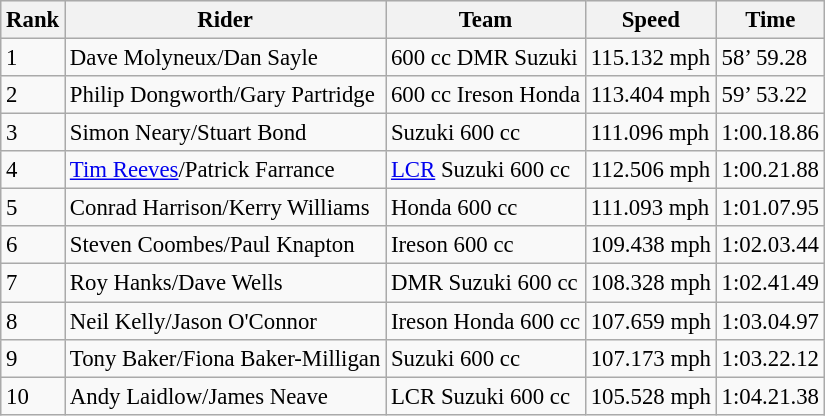<table class="wikitable" style="font-size: 95%;">
<tr style="background:#efefef;">
<th>Rank</th>
<th>Rider</th>
<th>Team</th>
<th>Speed</th>
<th>Time</th>
</tr>
<tr>
<td>1</td>
<td> Dave Molyneux/Dan Sayle</td>
<td>600 cc DMR Suzuki</td>
<td>115.132 mph</td>
<td>58’ 59.28</td>
</tr>
<tr>
<td>2</td>
<td> Philip Dongworth/Gary Partridge</td>
<td>600 cc Ireson Honda</td>
<td>113.404 mph</td>
<td>59’ 53.22</td>
</tr>
<tr>
<td>3</td>
<td> Simon Neary/Stuart Bond</td>
<td>Suzuki 600 cc</td>
<td>111.096 mph</td>
<td>1:00.18.86</td>
</tr>
<tr>
<td>4</td>
<td> <a href='#'>Tim Reeves</a>/Patrick Farrance</td>
<td><a href='#'>LCR</a> Suzuki 600 cc</td>
<td>112.506 mph</td>
<td>1:00.21.88</td>
</tr>
<tr>
<td>5</td>
<td> Conrad Harrison/Kerry Williams</td>
<td>Honda 600 cc</td>
<td>111.093 mph</td>
<td>1:01.07.95</td>
</tr>
<tr>
<td>6</td>
<td> Steven Coombes/Paul Knapton</td>
<td>Ireson 600 cc</td>
<td>109.438 mph</td>
<td>1:02.03.44</td>
</tr>
<tr>
<td>7</td>
<td> Roy Hanks/Dave Wells</td>
<td>DMR Suzuki 600 cc</td>
<td>108.328 mph</td>
<td>1:02.41.49</td>
</tr>
<tr>
<td>8</td>
<td> Neil Kelly/Jason O'Connor</td>
<td>Ireson Honda 600 cc</td>
<td>107.659 mph</td>
<td>1:03.04.97</td>
</tr>
<tr>
<td>9</td>
<td> Tony Baker/Fiona Baker-Milligan</td>
<td>Suzuki 600 cc</td>
<td>107.173 mph</td>
<td>1:03.22.12</td>
</tr>
<tr>
<td>10</td>
<td> Andy Laidlow/James Neave</td>
<td>LCR Suzuki 600 cc</td>
<td>105.528 mph</td>
<td>1:04.21.38</td>
</tr>
</table>
